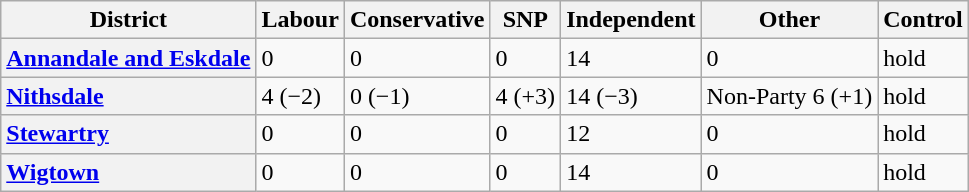<table class="wikitable">
<tr>
<th scope="col">District</th>
<th scope="col">Labour</th>
<th scope="col">Conservative</th>
<th scope="col">SNP</th>
<th scope="col">Independent</th>
<th scope="col">Other</th>
<th scope="col" colspan=2>Control<br></th>
</tr>
<tr>
<th scope="row" style="text-align: left;"><a href='#'>Annandale and Eskdale</a></th>
<td>0</td>
<td>0</td>
<td>0</td>
<td>14</td>
<td>0</td>
<td> hold</td>
</tr>
<tr>
<th scope="row" style="text-align: left;"><a href='#'>Nithsdale</a></th>
<td>4 (−2)</td>
<td>0 (−1)</td>
<td>4 (+3)</td>
<td>14 (−3)</td>
<td>Non-Party 6 (+1)</td>
<td> hold</td>
</tr>
<tr>
<th scope="row" style="text-align: left;"><a href='#'>Stewartry</a></th>
<td>0</td>
<td>0</td>
<td>0</td>
<td>12</td>
<td>0</td>
<td> hold</td>
</tr>
<tr>
<th scope="row" style="text-align: left;"><a href='#'>Wigtown</a></th>
<td>0</td>
<td>0</td>
<td>0</td>
<td>14</td>
<td>0</td>
<td> hold</td>
</tr>
</table>
